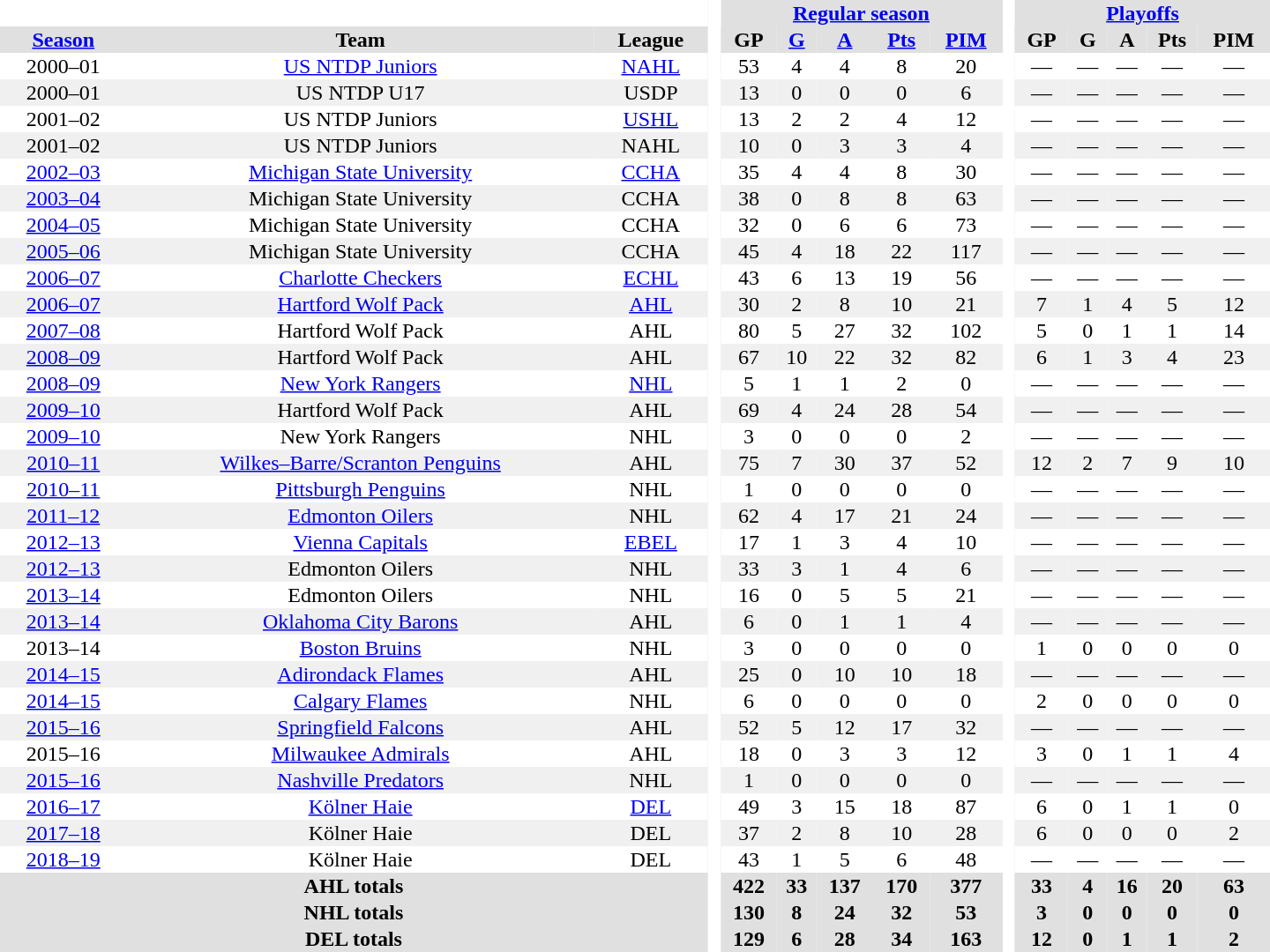<table border="0" cellpadding="1" cellspacing="0" style="text-align:center; width:60em">
<tr bgcolor="#e0e0e0">
<th colspan="3" bgcolor="#ffffff"> </th>
<th rowspan="99" bgcolor="#ffffff"> </th>
<th colspan="5"><a href='#'>Regular season</a></th>
<th rowspan="99" bgcolor="#ffffff"> </th>
<th colspan="5"><a href='#'>Playoffs</a></th>
</tr>
<tr bgcolor="#e0e0e0">
<th><a href='#'>Season</a></th>
<th>Team</th>
<th>League</th>
<th>GP</th>
<th><a href='#'>G</a></th>
<th><a href='#'>A</a></th>
<th><a href='#'>Pts</a></th>
<th><a href='#'>PIM</a></th>
<th>GP</th>
<th>G</th>
<th>A</th>
<th>Pts</th>
<th>PIM</th>
</tr>
<tr>
<td>2000–01</td>
<td><a href='#'>US NTDP Juniors</a></td>
<td><a href='#'>NAHL</a></td>
<td>53</td>
<td>4</td>
<td>4</td>
<td>8</td>
<td>20</td>
<td>—</td>
<td>—</td>
<td>—</td>
<td>—</td>
<td>—</td>
</tr>
<tr bgcolor="#f0f0f0">
<td>2000–01</td>
<td>US NTDP U17</td>
<td>USDP</td>
<td>13</td>
<td>0</td>
<td>0</td>
<td>0</td>
<td>6</td>
<td>—</td>
<td>—</td>
<td>—</td>
<td>—</td>
<td>—</td>
</tr>
<tr>
<td>2001–02</td>
<td>US NTDP Juniors</td>
<td><a href='#'>USHL</a></td>
<td>13</td>
<td>2</td>
<td>2</td>
<td>4</td>
<td>12</td>
<td>—</td>
<td>—</td>
<td>—</td>
<td>—</td>
<td>—</td>
</tr>
<tr bgcolor="#f0f0f0">
<td>2001–02</td>
<td>US NTDP Juniors</td>
<td>NAHL</td>
<td>10</td>
<td>0</td>
<td>3</td>
<td>3</td>
<td>4</td>
<td>—</td>
<td>—</td>
<td>—</td>
<td>—</td>
<td>—</td>
</tr>
<tr>
<td><a href='#'>2002–03</a></td>
<td><a href='#'>Michigan State University</a></td>
<td><a href='#'>CCHA</a></td>
<td>35</td>
<td>4</td>
<td>4</td>
<td>8</td>
<td>30</td>
<td>—</td>
<td>—</td>
<td>—</td>
<td>—</td>
<td>—</td>
</tr>
<tr bgcolor="#f0f0f0">
<td><a href='#'>2003–04</a></td>
<td>Michigan State University</td>
<td>CCHA</td>
<td>38</td>
<td>0</td>
<td>8</td>
<td>8</td>
<td>63</td>
<td>—</td>
<td>—</td>
<td>—</td>
<td>—</td>
<td>—</td>
</tr>
<tr>
<td><a href='#'>2004–05</a></td>
<td>Michigan State University</td>
<td>CCHA</td>
<td>32</td>
<td>0</td>
<td>6</td>
<td>6</td>
<td>73</td>
<td>—</td>
<td>—</td>
<td>—</td>
<td>—</td>
<td>—</td>
</tr>
<tr bgcolor="#f0f0f0">
<td><a href='#'>2005–06</a></td>
<td>Michigan State University</td>
<td>CCHA</td>
<td>45</td>
<td>4</td>
<td>18</td>
<td>22</td>
<td>117</td>
<td>—</td>
<td>—</td>
<td>—</td>
<td>—</td>
<td>—</td>
</tr>
<tr>
<td><a href='#'>2006–07</a></td>
<td><a href='#'>Charlotte Checkers</a></td>
<td><a href='#'>ECHL</a></td>
<td>43</td>
<td>6</td>
<td>13</td>
<td>19</td>
<td>56</td>
<td>—</td>
<td>—</td>
<td>—</td>
<td>—</td>
<td>—</td>
</tr>
<tr bgcolor="#f0f0f0">
<td><a href='#'>2006–07</a></td>
<td><a href='#'>Hartford Wolf Pack</a></td>
<td><a href='#'>AHL</a></td>
<td>30</td>
<td>2</td>
<td>8</td>
<td>10</td>
<td>21</td>
<td>7</td>
<td>1</td>
<td>4</td>
<td>5</td>
<td>12</td>
</tr>
<tr>
<td><a href='#'>2007–08</a></td>
<td>Hartford Wolf Pack</td>
<td>AHL</td>
<td>80</td>
<td>5</td>
<td>27</td>
<td>32</td>
<td>102</td>
<td>5</td>
<td>0</td>
<td>1</td>
<td>1</td>
<td>14</td>
</tr>
<tr bgcolor="#f0f0f0">
<td><a href='#'>2008–09</a></td>
<td>Hartford Wolf Pack</td>
<td>AHL</td>
<td>67</td>
<td>10</td>
<td>22</td>
<td>32</td>
<td>82</td>
<td>6</td>
<td>1</td>
<td>3</td>
<td>4</td>
<td>23</td>
</tr>
<tr>
<td><a href='#'>2008–09</a></td>
<td><a href='#'>New York Rangers</a></td>
<td><a href='#'>NHL</a></td>
<td>5</td>
<td>1</td>
<td>1</td>
<td>2</td>
<td>0</td>
<td>—</td>
<td>—</td>
<td>—</td>
<td>—</td>
<td>—</td>
</tr>
<tr bgcolor="#f0f0f0">
<td><a href='#'>2009–10</a></td>
<td>Hartford Wolf Pack</td>
<td>AHL</td>
<td>69</td>
<td>4</td>
<td>24</td>
<td>28</td>
<td>54</td>
<td>—</td>
<td>—</td>
<td>—</td>
<td>—</td>
<td>—</td>
</tr>
<tr>
<td><a href='#'>2009–10</a></td>
<td>New York Rangers</td>
<td>NHL</td>
<td>3</td>
<td>0</td>
<td>0</td>
<td>0</td>
<td>2</td>
<td>—</td>
<td>—</td>
<td>—</td>
<td>—</td>
<td>—</td>
</tr>
<tr bgcolor="#f0f0f0">
<td><a href='#'>2010–11</a></td>
<td><a href='#'>Wilkes–Barre/Scranton Penguins</a></td>
<td>AHL</td>
<td>75</td>
<td>7</td>
<td>30</td>
<td>37</td>
<td>52</td>
<td>12</td>
<td>2</td>
<td>7</td>
<td>9</td>
<td>10</td>
</tr>
<tr>
<td><a href='#'>2010–11</a></td>
<td><a href='#'>Pittsburgh Penguins</a></td>
<td>NHL</td>
<td>1</td>
<td>0</td>
<td>0</td>
<td>0</td>
<td>0</td>
<td>—</td>
<td>—</td>
<td>—</td>
<td>—</td>
<td>—</td>
</tr>
<tr bgcolor="#f0f0f0">
<td><a href='#'>2011–12</a></td>
<td><a href='#'>Edmonton Oilers</a></td>
<td>NHL</td>
<td>62</td>
<td>4</td>
<td>17</td>
<td>21</td>
<td>24</td>
<td>—</td>
<td>—</td>
<td>—</td>
<td>—</td>
<td>—</td>
</tr>
<tr>
<td><a href='#'>2012–13</a></td>
<td><a href='#'>Vienna Capitals</a></td>
<td><a href='#'>EBEL</a></td>
<td>17</td>
<td>1</td>
<td>3</td>
<td>4</td>
<td>10</td>
<td>—</td>
<td>—</td>
<td>—</td>
<td>—</td>
<td>—</td>
</tr>
<tr bgcolor="#f0f0f0">
<td><a href='#'>2012–13</a></td>
<td>Edmonton Oilers</td>
<td>NHL</td>
<td>33</td>
<td>3</td>
<td>1</td>
<td>4</td>
<td>6</td>
<td>—</td>
<td>—</td>
<td>—</td>
<td>—</td>
<td>—</td>
</tr>
<tr>
<td><a href='#'>2013–14</a></td>
<td>Edmonton Oilers</td>
<td>NHL</td>
<td>16</td>
<td>0</td>
<td>5</td>
<td>5</td>
<td>21</td>
<td>—</td>
<td>—</td>
<td>—</td>
<td>—</td>
<td>—</td>
</tr>
<tr bgcolor="#f0f0f0">
<td><a href='#'>2013–14</a></td>
<td><a href='#'>Oklahoma City Barons</a></td>
<td>AHL</td>
<td>6</td>
<td>0</td>
<td>1</td>
<td>1</td>
<td>4</td>
<td>—</td>
<td>—</td>
<td>—</td>
<td>—</td>
<td>—</td>
</tr>
<tr>
<td>2013–14</td>
<td><a href='#'>Boston Bruins</a></td>
<td>NHL</td>
<td>3</td>
<td>0</td>
<td>0</td>
<td>0</td>
<td>0</td>
<td>1</td>
<td>0</td>
<td>0</td>
<td>0</td>
<td>0</td>
</tr>
<tr bgcolor="#f0f0f0">
<td><a href='#'>2014–15</a></td>
<td><a href='#'>Adirondack Flames</a></td>
<td>AHL</td>
<td>25</td>
<td>0</td>
<td>10</td>
<td>10</td>
<td>18</td>
<td>—</td>
<td>—</td>
<td>—</td>
<td>—</td>
<td>—</td>
</tr>
<tr>
<td><a href='#'>2014–15</a></td>
<td><a href='#'>Calgary Flames</a></td>
<td>NHL</td>
<td>6</td>
<td>0</td>
<td>0</td>
<td>0</td>
<td>0</td>
<td>2</td>
<td>0</td>
<td>0</td>
<td>0</td>
<td>0</td>
</tr>
<tr bgcolor="#f0f0f0">
<td><a href='#'>2015–16</a></td>
<td><a href='#'>Springfield Falcons</a></td>
<td>AHL</td>
<td>52</td>
<td>5</td>
<td>12</td>
<td>17</td>
<td>32</td>
<td>—</td>
<td>—</td>
<td>—</td>
<td>—</td>
<td>—</td>
</tr>
<tr>
<td>2015–16</td>
<td><a href='#'>Milwaukee Admirals</a></td>
<td>AHL</td>
<td>18</td>
<td>0</td>
<td>3</td>
<td>3</td>
<td>12</td>
<td>3</td>
<td>0</td>
<td>1</td>
<td>1</td>
<td>4</td>
</tr>
<tr bgcolor="#f0f0f0">
<td><a href='#'>2015–16</a></td>
<td><a href='#'>Nashville Predators</a></td>
<td>NHL</td>
<td>1</td>
<td>0</td>
<td>0</td>
<td>0</td>
<td>0</td>
<td>—</td>
<td>—</td>
<td>—</td>
<td>—</td>
<td>—</td>
</tr>
<tr>
<td><a href='#'>2016–17</a></td>
<td><a href='#'>Kölner Haie</a></td>
<td><a href='#'>DEL</a></td>
<td>49</td>
<td>3</td>
<td>15</td>
<td>18</td>
<td>87</td>
<td>6</td>
<td>0</td>
<td>1</td>
<td>1</td>
<td>0</td>
</tr>
<tr bgcolor="#f0f0f0">
<td><a href='#'>2017–18</a></td>
<td>Kölner Haie</td>
<td>DEL</td>
<td>37</td>
<td>2</td>
<td>8</td>
<td>10</td>
<td>28</td>
<td>6</td>
<td>0</td>
<td>0</td>
<td>0</td>
<td>2</td>
</tr>
<tr>
<td><a href='#'>2018–19</a></td>
<td>Kölner Haie</td>
<td>DEL</td>
<td>43</td>
<td>1</td>
<td>5</td>
<td>6</td>
<td>48</td>
<td>—</td>
<td>—</td>
<td>—</td>
<td>—</td>
<td>—</td>
</tr>
<tr bgcolor="#e0e0e0">
<th colspan="3">AHL totals</th>
<th>422</th>
<th>33</th>
<th>137</th>
<th>170</th>
<th>377</th>
<th>33</th>
<th>4</th>
<th>16</th>
<th>20</th>
<th>63</th>
</tr>
<tr bgcolor="#e0e0e0">
<th colspan="3">NHL totals</th>
<th>130</th>
<th>8</th>
<th>24</th>
<th>32</th>
<th>53</th>
<th>3</th>
<th>0</th>
<th>0</th>
<th>0</th>
<th>0</th>
</tr>
<tr bgcolor="#e0e0e0">
<th colspan="3">DEL totals</th>
<th>129</th>
<th>6</th>
<th>28</th>
<th>34</th>
<th>163</th>
<th>12</th>
<th>0</th>
<th>1</th>
<th>1</th>
<th>2</th>
</tr>
</table>
